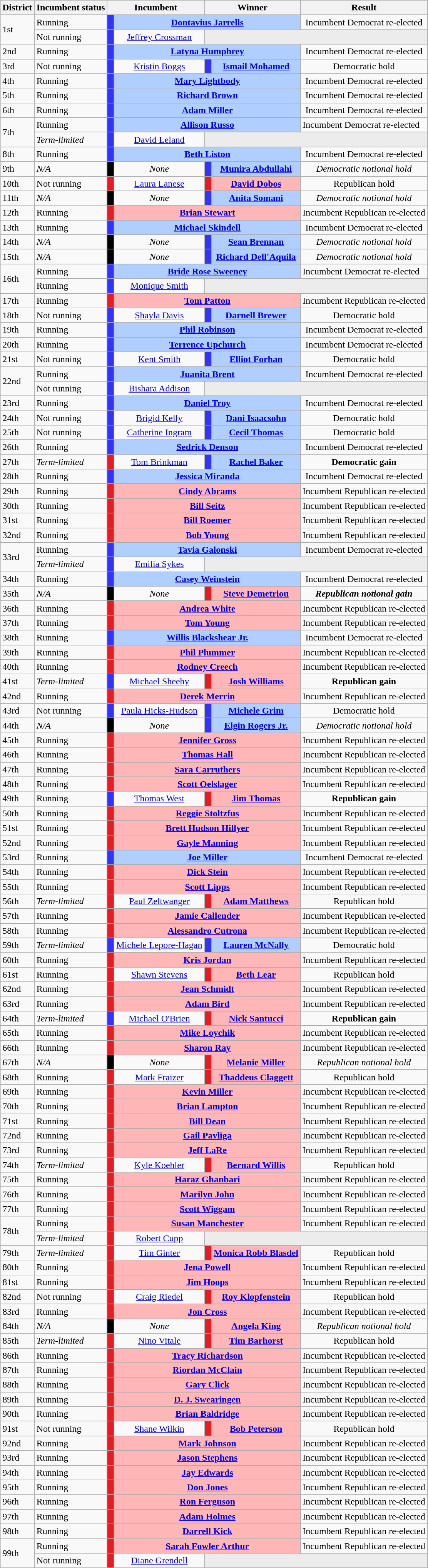<table class="wikitable">
<tr>
<th>District</th>
<th>Incumbent status</th>
<th colspan="2">Incumbent</th>
<th colspan="2">Winner</th>
<th>Result</th>
</tr>
<tr>
<td rowspan="2">1st</td>
<td>Running</td>
<td style="width:5px; background:#3333FF"></td>
<td colspan="3" style="text-align:center; background:#B0CEFF"><strong><a href='#'>Dontavius Jarrells</a></strong></td>
<td style="text-align:center">Incumbent Democrat re-elected</td>
</tr>
<tr>
<td>Not running</td>
<td style="width:5px; background:#3333FF"></td>
<td style="text-align:center"><a href='#'>Jeffrey Crossman</a></td>
<td colspan="3" style="background:#ececec"></td>
</tr>
<tr>
<td>2nd</td>
<td>Running</td>
<td style="width:5px; background:#3333FF"></td>
<td colspan="3" style="text-align:center; background:#B0CEFF"><strong><a href='#'>Latyna Humphrey</a></strong></td>
<td style="text-align:center">Incumbent Democrat re-elected</td>
</tr>
<tr>
<td>3rd</td>
<td>Not running</td>
<td style="width:5px; background:#3333FF"></td>
<td style="text-align:center"><a href='#'>Kristin Boggs</a></td>
<td style="width:5px; background:#3333FF"></td>
<td style="text-align:center; background:#B0CEFF"><a href='#'><strong>Ismail Mohamed</strong></a></td>
<td style="text-align:center">Democratic hold</td>
</tr>
<tr>
<td>4th</td>
<td>Running</td>
<td style="width:5px; background:#3333FF"></td>
<td colspan="3" style="text-align:center; background:#B0CEFF"><strong><a href='#'>Mary Lightbody</a></strong></td>
<td style="text-align:center">Incumbent Democrat re-elected</td>
</tr>
<tr>
<td>5th</td>
<td>Running</td>
<td style="width:5px; background:#3333FF"></td>
<td colspan="3" style="text-align:center; background:#B0CEFF"><a href='#'><strong>Richard Brown</strong></a></td>
<td style="text-align:center">Incumbent Democrat re-elected</td>
</tr>
<tr>
<td>6th</td>
<td>Running</td>
<td style="width:5px; background:#3333FF"></td>
<td colspan="3" style="text-align:center; background:#B0CEFF"><a href='#'><strong>Adam Miller</strong></a></td>
<td style="text-align:center">Incumbent Democrat re-elected</td>
</tr>
<tr>
<td rowspan="2">7th</td>
<td>Running</td>
<td style="width:5px; background:#3333FF"></td>
<td colspan="3" style="text-align:center; background:#B0CEFF"><strong><a href='#'>Allison Russo</a></strong></td>
<td>Incumbent Democrat re-elected</td>
</tr>
<tr>
<td><em>Term-limited</em></td>
<td style="width:5px; background:#3333FF"></td>
<td style="text-align:center"><a href='#'>David Leland</a></td>
<td colspan="3" style="background:#ececec"></td>
</tr>
<tr>
<td>8th</td>
<td>Running</td>
<td style="width:5px; background:#3333FF"></td>
<td colspan="3" style="text-align:center; background:#B0CEFF"><strong><a href='#'>Beth Liston</a></strong></td>
<td style="text-align:center">Incumbent Democrat re-elected</td>
</tr>
<tr>
<td>9th</td>
<td><em>N/A</em></td>
<td style="width:5px; background:#000000"></td>
<td style="text-align:center"><em>None</em></td>
<td style="width:5px; background:#3333FF"></td>
<td style="text-align:center; background:#B0CEFF"><strong><a href='#'>Munira Abdullahi</a></strong></td>
<td style="text-align:center"><em>Democratic notional hold</em></td>
</tr>
<tr>
<td>10th</td>
<td>Not running</td>
<td style="width:5px; background:#E81B23"></td>
<td style="text-align:center"><a href='#'>Laura Lanese</a></td>
<td style="width:5px; background:#E81B23"></td>
<td style="text-align:center; background:#FFB6B6"><strong><a href='#'>David Dobos</a></strong></td>
<td style="text-align:center">Republican hold</td>
</tr>
<tr>
<td>11th</td>
<td><em>N/A</em></td>
<td style="width:5px; background:#000000"></td>
<td style="text-align:center"><em>None</em></td>
<td style="width:5px; background:#3333FF"></td>
<td style="text-align:center; background:#B0CEFF"><strong><a href='#'>Anita Somani</a></strong></td>
<td style="text-align:center"><em>Democratic notional hold</em></td>
</tr>
<tr>
<td>12th</td>
<td>Running</td>
<td style="width:5px; background:#E81B23"></td>
<td colspan="3" style="text-align:center; background:#FFB6B6"><strong><a href='#'>Brian Stewart</a></strong></td>
<td style="text-align:center">Incumbent Republican re-elected</td>
</tr>
<tr>
<td>13th</td>
<td>Running</td>
<td style="width:5px; background:#3333FF"></td>
<td colspan="3" style="text-align:center; background:#B0CEFF""><a href='#'><strong>Michael Skindell</strong></a></td>
<td style="text-align:center">Incumbent Democrat re-elected</td>
</tr>
<tr>
<td>14th</td>
<td><em>N/A</em></td>
<td style="width:5px; background:#000000"></td>
<td style="text-align:center"><em>None</em></td>
<td style="width:5px; background:#3333FF"></td>
<td style="text-align:center; background:#B0CEFF"><a href='#'><strong>Sean Brennan</strong></a></td>
<td style="text-align:center"><em>Democratic notional hold</em></td>
</tr>
<tr>
<td>15th</td>
<td><em>N/A</em></td>
<td style="width:5px; background:#000000"></td>
<td style="text-align:center"><em>None</em></td>
<td style="width:5px; background:#3333FF"></td>
<td style="text-align:center; background:#B0CEFF"><strong><a href='#'>Richard Dell'Aquila</a></strong></td>
<td style="text-align:center"><em>Democratic notional hold</em></td>
</tr>
<tr>
<td rowspan="2">16th</td>
<td>Running</td>
<td style="width:5px; background:#3333FF"></td>
<td colspan="3" style="text-align:center; background:#B0CEFF"><strong><a href='#'>Bride Rose Sweeney</a></strong></td>
<td>Incumbent Democrat re-elected</td>
</tr>
<tr>
<td>Running</td>
<td style="width:5px; background:#3333FF"></td>
<td style="text-align:center"><a href='#'>Monique Smith</a></td>
<td colspan="3" style="text-align:center; background:#ececec"></td>
</tr>
<tr>
<td>17th</td>
<td>Running</td>
<td style="width:5px; background:#E81B23"></td>
<td colspan="3" style="text-align:center; background:#FFB6B6"><strong><a href='#'>Tom Patton</a></strong></td>
<td style="text-align:center">Incumbent Republican re-elected</td>
</tr>
<tr>
<td>18th</td>
<td>Not running</td>
<td style="width:5px; background:#3333FF"></td>
<td style="text-align:center"><a href='#'>Shayla Davis</a></td>
<td style="width:5px; background:#3333FF"></td>
<td style="text-align:center; background:#B0CEFF"><strong><a href='#'>Darnell Brewer</a></strong></td>
<td style="text-align:center">Democratic hold</td>
</tr>
<tr>
<td>19th</td>
<td>Running</td>
<td style="width:5px; background:#3333FF"></td>
<td colspan="3" style="text-align:center; background:#B0CEFF"><a href='#'><strong>Phil Robinson</strong></a></td>
<td style="text-align:center">Incumbent Democrat re-elected</td>
</tr>
<tr>
<td>20th</td>
<td>Running</td>
<td style="width:5px; background:#3333FF"></td>
<td colspan="3" style="text-align:center; background:#B0CEFF"><strong><a href='#'>Terrence Upchurch</a></strong></td>
<td style="text-align:center">Incumbent Democrat re-elected</td>
</tr>
<tr>
<td>21st</td>
<td>Not running</td>
<td style="width:5px; background:#3333FF"></td>
<td style="text-align:center"><a href='#'>Kent Smith</a></td>
<td style="width:5px; background:#3333FF"></td>
<td style="text-align:center; background:#B0CEFF"><strong><a href='#'>Elliot Forhan</a></strong></td>
<td style="text-align:center">Democratic hold</td>
</tr>
<tr>
<td rowspan="2">22nd</td>
<td>Running</td>
<td style="width:5px; background:#3333FF"></td>
<td colspan="3" style="text-align:center; background:#B0CEFF"><strong><a href='#'>Juanita Brent</a></strong></td>
<td style="text-align:center">Incumbent Democrat re-elected</td>
</tr>
<tr>
<td>Not running</td>
<td style="width:5px; background:#3333FF"></td>
<td style="text-align:center"><a href='#'>Bishara Addison</a></td>
<td colspan="3" style="background:#ececec"></td>
</tr>
<tr>
<td>23rd</td>
<td>Running</td>
<td style="width:5px; background:#3333FF"></td>
<td colspan="3" style="text-align:center; background:#B0CEFF"><strong><a href='#'>Daniel Troy</a></strong></td>
<td style="text-align:center">Incumbent Democrat re-elected</td>
</tr>
<tr>
<td>24th</td>
<td>Not running</td>
<td style="width:5px; background:#3333FF"></td>
<td style="text-align:center"><a href='#'>Brigid Kelly</a></td>
<td style="width:5px; background:#3333FF"></td>
<td style="text-align:center; background:#B0CEFF"><strong><a href='#'>Dani Isaacsohn</a></strong></td>
<td style="text-align:center">Democratic hold</td>
</tr>
<tr>
<td>25th</td>
<td>Not running</td>
<td style="width:5px; background:#3333FF"></td>
<td style="text-align:center"><a href='#'>Catherine Ingram</a></td>
<td style="width:5px; background:#3333FF"></td>
<td style="text-align:center; background:#B0CEFF"><a href='#'><strong>Cecil Thomas</strong></a></td>
<td style="text-align:center">Democratic hold</td>
</tr>
<tr>
<td>26th</td>
<td>Running</td>
<td style="width:5px; background:#3333FF"></td>
<td colspan="3" style="text-align:center; background:#B0CEFF"><strong><a href='#'>Sedrick Denson</a></strong></td>
<td style="text-align:center">Incumbent Democrat re-elected</td>
</tr>
<tr>
<td>27th</td>
<td><em>Term-limited</em></td>
<td style="width:5px; background:#E81B23"></td>
<td style="text-align:center"><a href='#'>Tom Brinkman</a></td>
<td style="width:5px; background:#3333FF"></td>
<td style="text-align:center; background:#B0CEFF"><strong><a href='#'>Rachel Baker</a></strong></td>
<td style="text-align:center"><strong>Democratic gain</strong></td>
</tr>
<tr>
<td>28th</td>
<td>Running</td>
<td style="width:5px; background:#3333FF"></td>
<td colspan="3" style="text-align:center; background:#B0CEFF"><strong><a href='#'>Jessica Miranda</a></strong></td>
<td style="text-align:center">Incumbent Democrat re-elected</td>
</tr>
<tr>
<td>29th</td>
<td>Running</td>
<td style="width:5px; background:#E81B23"></td>
<td colspan="3" style="text-align:center; background:#FFB6B6"><strong><a href='#'>Cindy Abrams</a></strong></td>
<td style="text-align:center">Incumbent Republican re-elected</td>
</tr>
<tr>
<td>30th</td>
<td>Running</td>
<td style="width:5px; background:#E81B23"></td>
<td colspan="3" style="text-align:center; background:#FFB6B6"><strong><a href='#'>Bill Seitz</a></strong></td>
<td style="text-align:center">Incumbent Republican re-elected</td>
</tr>
<tr>
<td>31st</td>
<td>Running</td>
<td style="width:5px; background:#E81B23"></td>
<td colspan="3" style="text-align:center; background:#FFB6B6"><strong><a href='#'>Bill Roemer</a></strong></td>
<td style="text-align:center">Incumbent Republican re-elected</td>
</tr>
<tr>
<td>32nd</td>
<td>Running</td>
<td style="width:5px; background:#E81B23"></td>
<td colspan="3" style="text-align:center; background:#FFB6B6"><a href='#'><strong>Bob Young</strong></a></td>
<td style="text-align:center">Incumbent Republican re-elected</td>
</tr>
<tr>
<td rowspan="2">33rd</td>
<td>Running</td>
<td style="width:5px; background:#3333FF"></td>
<td colspan="3" style="text-align:center; background:#B0CEFF"><strong><a href='#'>Tavia Galonski</a></strong></td>
<td style="text-align:center">Incumbent Democrat re-elected</td>
</tr>
<tr>
<td><em>Term-limited</em></td>
<td style="width:5px; background:#3333FF"></td>
<td style="text-align:center"><a href='#'>Emilia Sykes</a></td>
<td colspan="3" style="background:#ececec"></td>
</tr>
<tr>
<td>34th</td>
<td>Running</td>
<td style="width:5px; background:#3333FF"></td>
<td colspan="3" style="text-align:center; background:#B0CEFF"><strong><a href='#'>Casey Weinstein</a></strong></td>
<td style="text-align:center">Incumbent Democrat re-elected</td>
</tr>
<tr>
<td>35th</td>
<td><em>N/A</em></td>
<td style="width:5px; background:#000000"></td>
<td style="text-align:center"><em>None</em></td>
<td style="width:5px; background:#E81B23"></td>
<td style="text-align:center; background:#FFB6B6"><strong><a href='#'>Steve Demetriou</a></strong></td>
<td style="text-align:center"><strong><em>Republican notional gain</em></strong></td>
</tr>
<tr>
<td>36th</td>
<td>Running</td>
<td style="width:5px; background:#E81B23"></td>
<td colspan="3" style="text-align:center; background:#FFB6B6"><a href='#'><strong>Andrea White</strong></a></td>
<td style="text-align:center">Incumbent Republican re-elected</td>
</tr>
<tr>
<td>37th</td>
<td>Running</td>
<td style="width:5px; background:#E81B23"></td>
<td colspan="3" style="text-align:center; background:#FFB6B6"><a href='#'><strong>Tom Young</strong></a></td>
<td style="text-align:center">Incumbent Republican re-elected</td>
</tr>
<tr>
<td>38th</td>
<td>Running</td>
<td style="width:5px; background:#3333FF"></td>
<td colspan="3" style="text-align:center; background:#B0CEFF"><strong><a href='#'>Willis Blackshear Jr.</a></strong></td>
<td style="text-align:center">Incumbent Democrat re-elected</td>
</tr>
<tr>
<td>39th</td>
<td>Running</td>
<td style="width:5px; background:#E81B23"></td>
<td colspan="3" style="text-align:center; background:#FFB6B6"><strong><a href='#'>Phil Plummer</a></strong></td>
<td style="text-align:center">Incumbent Republican re-elected</td>
</tr>
<tr>
<td>40th</td>
<td>Running</td>
<td style="width:5px; background:#E81B23"></td>
<td colspan="3" style="text-align:center; background:#FFB6B6"><strong><a href='#'>Rodney Creech</a></strong></td>
<td style="text-align:center">Incumbent Republican re-elected</td>
</tr>
<tr>
<td>41st</td>
<td><em>Term-limited</em></td>
<td style="width:5px; background:#3333FF"></td>
<td style="text-align:center"><a href='#'>Michael Sheehy</a></td>
<td style="width:5px; background:#E81B23"></td>
<td style="text-align:center; background:#FFB6B6"><a href='#'><strong>Josh Williams</strong></a></td>
<td style="text-align:center"><strong>Republican gain</strong></td>
</tr>
<tr>
<td>42nd</td>
<td>Running</td>
<td style="width:5px; background:#E81B23"></td>
<td colspan="3" style="text-align:center; background:#FFB6B6"><strong><a href='#'>Derek Merrin</a></strong></td>
<td style="text-align:center">Incumbent Republican re-elected</td>
</tr>
<tr>
<td>43rd</td>
<td>Not running</td>
<td style="width:5px; background:#3333FF"></td>
<td style="text-align:center"><a href='#'>Paula Hicks-Hudson</a></td>
<td style="width:5px; background:#3333FF"></td>
<td style="text-align:center; background:#B0CEFF"><strong><a href='#'>Michele Grim</a></strong></td>
<td style="text-align:center">Democratic hold</td>
</tr>
<tr>
<td>44th</td>
<td><em>N/A</em></td>
<td style="width:5px; background:#000000"></td>
<td style="text-align:center"><em>None</em></td>
<td style="width:5px; background:#3333FF"></td>
<td style="text-align:center; background:#B0CEFF"><strong><a href='#'>Elgin Rogers Jr.</a></strong></td>
<td style="text-align:center"><em>Democratic notional hold</em></td>
</tr>
<tr>
<td>45th</td>
<td>Running</td>
<td style="width:5px; background:#E81B23"></td>
<td colspan="3" style="text-align:center; background:#FFB6B6"><a href='#'><strong>Jennifer Gross</strong></a></td>
<td style="text-align:center">Incumbent Republican re-elected</td>
</tr>
<tr>
<td>46th</td>
<td>Running</td>
<td style="width:5px; background:#E81B23"></td>
<td colspan="3" style="text-align:center; background:#FFB6B6"><a href='#'><strong>Thomas Hall</strong></a></td>
<td style="text-align:center">Incumbent Republican re-elected</td>
</tr>
<tr>
<td>47th</td>
<td>Running</td>
<td style="width:5px; background:#E81B23"></td>
<td colspan="3" style="text-align:center; background:#FFB6B6"><strong><a href='#'>Sara Carruthers</a></strong></td>
<td style="text-align:center">Incumbent Republican re-elected</td>
</tr>
<tr>
<td>48th</td>
<td>Running</td>
<td style="width:5px; background:#E81B23"></td>
<td colspan="3" style="text-align:center; background:#FFB6B6"><strong><a href='#'>Scott Oelslager</a></strong></td>
<td style="text-align:center">Incumbent Republican re-elected</td>
</tr>
<tr>
<td>49th</td>
<td>Running</td>
<td style="width:5px; background:#3333FF"></td>
<td style="text-align:center"><a href='#'>Thomas West</a></td>
<td style="width:5px; background:#E81B23"></td>
<td style="text-align:center; background:#FFB6B6"><a href='#'><strong>Jim Thomas</strong></a></td>
<td style="text-align:center"><strong>Republican gain</strong></td>
</tr>
<tr>
<td>50th</td>
<td>Running</td>
<td style="width:5px; background:#E81B23"></td>
<td colspan="3" style="text-align:center; background:#FFB6B6"><strong><a href='#'>Reggie Stoltzfus</a></strong></td>
<td style="text-align:center">Incumbent Republican re-elected</td>
</tr>
<tr>
<td>51st</td>
<td>Running</td>
<td style="width:5px; background:#E81B23"></td>
<td colspan="3" style="text-align:center; background:#FFB6B6"><a href='#'><strong>Brett Hudson Hillyer</strong></a></td>
<td style="text-align:center">Incumbent Republican re-elected</td>
</tr>
<tr>
<td>52nd</td>
<td>Running</td>
<td style="width:5px; background:#E81B23"></td>
<td colspan="3" style="text-align:center; background:#FFB6B6"><strong><a href='#'>Gayle Manning</a></strong></td>
<td style="text-align:center">Incumbent Republican re-elected</td>
</tr>
<tr>
<td>53rd</td>
<td>Running</td>
<td style="width:5px; background:#3333FF"></td>
<td colspan="3" style="text-align:center; background:#B0CEFF"><a href='#'><strong>Joe Miller</strong></a></td>
<td style="text-align:center">Incumbent Democrat re-elected</td>
</tr>
<tr>
<td>54th</td>
<td>Running</td>
<td style="width:5px; background:#E81B23"></td>
<td colspan="3" style="text-align:center; background:#FFB6B6"><strong><a href='#'>Dick Stein</a></strong></td>
<td style="text-align:center">Incumbent Republican re-elected</td>
</tr>
<tr>
<td>55th</td>
<td>Running</td>
<td style="width:5px; background:#E81B23"></td>
<td colspan="3" style="text-align:center; background:#FFB6B6"><a href='#'><strong>Scott Lipps</strong></a></td>
<td style="text-align:center">Incumbent Republican re-elected</td>
</tr>
<tr>
<td>56th</td>
<td><em>Term-limited</em></td>
<td style="width:5px; background:#E81B23"></td>
<td style="text-align:center"><a href='#'>Paul Zeltwanger</a></td>
<td style="width:5px; background:#E81B23"></td>
<td style="text-align:center; background:#FFB6B6"><a href='#'><strong>Adam Matthews</strong></a></td>
<td style="text-align:center">Republican hold</td>
</tr>
<tr>
<td>57th</td>
<td>Running</td>
<td style="width:5px; background:#E81B23"></td>
<td colspan="3" style="text-align:center; background:#FFB6B6"><strong><a href='#'>Jamie Callender</a></strong></td>
<td style="text-align:center">Incumbent Republican re-elected</td>
</tr>
<tr>
<td>58th</td>
<td>Running</td>
<td style="width:5px; background:#E81B23"></td>
<td colspan="3" style="text-align:center; background:#FFB6B6"><strong><a href='#'>Alessandro Cutrona</a></strong></td>
<td style="text-align:center">Incumbent Republican re-elected</td>
</tr>
<tr>
<td>59th</td>
<td><em>Term-limited</em></td>
<td style="width:5px; background:#3333FF"></td>
<td style="text-align:center"><a href='#'>Michele Lepore-Hagan</a></td>
<td style="width:5px; background:#3333FF"></td>
<td style="text-align:center; background:#B0CEFF"><strong><a href='#'>Lauren McNally</a></strong></td>
<td style="text-align:center">Democratic hold</td>
</tr>
<tr>
<td>60th</td>
<td>Running</td>
<td style="width:5px; background:#E81B23"></td>
<td colspan="3" style="text-align:center; background:#FFB6B6"><strong><a href='#'>Kris Jordan</a></strong></td>
<td style="text-align:center">Incumbent Republican re-elected</td>
</tr>
<tr>
<td>61st</td>
<td>Running</td>
<td style="width:5px; background:#E81B23"></td>
<td style="text-align:center"><a href='#'>Shawn Stevens</a></td>
<td style="width:5px; background:#E81B23"></td>
<td style="text-align:center; background:#FFB6B6"><strong><a href='#'>Beth Lear</a></strong></td>
<td style="text-align:center">Republican hold</td>
</tr>
<tr>
<td>62nd</td>
<td>Running</td>
<td style="width:5px; background:#E81B23"></td>
<td colspan="3" style="text-align:center; background:#FFB6B6"><strong><a href='#'>Jean Schmidt</a></strong></td>
<td style="text-align:center">Incumbent Republican re-elected</td>
</tr>
<tr>
<td>63rd</td>
<td>Running</td>
<td style="width:5px; background:#E81B23"></td>
<td colspan="3" style="text-align:center; background:#FFB6B6"><strong><a href='#'>Adam Bird</a></strong></td>
<td style="text-align:center">Incumbent Republican re-elected</td>
</tr>
<tr>
<td>64th</td>
<td><em>Term-limited</em></td>
<td style="width:5px; background:#3333FF"></td>
<td style="text-align:center"><a href='#'>Michael O'Brien</a></td>
<td style="width:5px; background:#E81B23"></td>
<td style="text-align:center; background:#FFB6B6"><strong><a href='#'>Nick Santucci</a></strong></td>
<td style="text-align:center"><strong>Republican gain</strong></td>
</tr>
<tr>
<td>65th</td>
<td>Running</td>
<td style="width:5px; background:#E81B23"></td>
<td colspan="3" style="text-align:center; background:#FFB6B6"><strong><a href='#'>Mike Loychik</a></strong></td>
<td style="text-align:center">Incumbent Republican re-elected</td>
</tr>
<tr>
<td>66th</td>
<td>Running</td>
<td style="width:5px; background:#E81B23"></td>
<td colspan="3" style="text-align:center; background:#FFB6B6"><strong><a href='#'>Sharon Ray</a></strong></td>
<td style="text-align:center">Incumbent Republican re-elected</td>
</tr>
<tr>
<td>67th</td>
<td><em>N/A</em></td>
<td style="width:5px; background:#000000"></td>
<td style="text-align:center"><em>None</em></td>
<td style="width:5px; background:#E81B23"></td>
<td style="text-align:center; background:#FFB6B6"><strong><a href='#'>Melanie Miller</a></strong></td>
<td style="text-align:center"><em>Republican notional hold</em></td>
</tr>
<tr>
<td>68th</td>
<td>Running</td>
<td style="width:5px; background:#E81B23"></td>
<td style="text-align:center"><a href='#'>Mark Fraizer</a></td>
<td style="width:5px; background:#E81B23"></td>
<td style="text-align:center; background:#FFB6B6"><strong><a href='#'>Thaddeus Claggett</a></strong></td>
<td style="text-align:center">Republican hold</td>
</tr>
<tr>
<td>69th</td>
<td>Running</td>
<td style="width:5px; background:#E81B23"></td>
<td colspan="3" style="text-align:center; background:#FFB6B6"><a href='#'><strong>Kevin Miller</strong></a></td>
<td style="text-align:center">Incumbent Republican re-elected</td>
</tr>
<tr>
<td>70th</td>
<td>Running</td>
<td style="width:5px; background:#E81B23"></td>
<td colspan="3" style="text-align:center; background:#FFB6B6"><strong><a href='#'>Brian Lampton</a></strong></td>
<td style="text-align:center">Incumbent Republican re-elected</td>
</tr>
<tr>
<td>71st</td>
<td>Running</td>
<td style="width:5px; background:#E81B23"></td>
<td colspan="3" style="text-align:center; background:#FFB6B6"><a href='#'><strong>Bill Dean</strong></a></td>
<td style="text-align:center">Incumbent Republican re-elected</td>
</tr>
<tr>
<td>72nd</td>
<td>Running</td>
<td style="width:5px; background:#E81B23"></td>
<td colspan="3" style="text-align:center; background:#FFB6B6"><strong><a href='#'>Gail Pavliga</a></strong></td>
<td style="text-align:center">Incumbent Republican re-elected</td>
</tr>
<tr>
<td>73rd</td>
<td>Running</td>
<td style="width:5px; background:#E81B23"></td>
<td colspan="3" style="text-align:center; background:#FFB6B6"><strong><a href='#'>Jeff LaRe</a></strong></td>
<td style="text-align:center">Incumbent Republican re-elected</td>
</tr>
<tr>
<td>74th</td>
<td><em>Term-limited</em></td>
<td style="width:5px; background:#E81B23"></td>
<td style="text-align:center"><a href='#'>Kyle Koehler</a></td>
<td style="width:5px; background:#E81B23"></td>
<td style="text-align:center; background:#FFB6B6"><strong><a href='#'>Bernard Willis</a></strong></td>
<td style="text-align:center">Republican hold</td>
</tr>
<tr>
<td>75th</td>
<td>Running</td>
<td style="width:5px; background:#E81B23"></td>
<td colspan="3" style="text-align:center; background:#FFB6B6"><strong><a href='#'>Haraz Ghanbari</a></strong></td>
<td style="text-align:center">Incumbent Republican re-elected</td>
</tr>
<tr>
<td>76th</td>
<td>Running</td>
<td style="width:5px; background:#E81B23"></td>
<td colspan="3" style="text-align:center; background:#FFB6B6"><strong><a href='#'>Marilyn John</a></strong></td>
<td style="text-align:center">Incumbent Republican re-elected</td>
</tr>
<tr>
<td>77th</td>
<td>Running</td>
<td style="width:5px; background:#E81B23"></td>
<td colspan="3" style="text-align:center; background:#FFB6B6"><strong><a href='#'>Scott Wiggam</a></strong></td>
<td style="text-align:center">Incumbent Republican re-elected</td>
</tr>
<tr>
<td rowspan="2">78th</td>
<td>Running</td>
<td style="width:5px; background:#E81B23"></td>
<td colspan="3" style="text-align:center; background:#FFB6B6"><strong><a href='#'>Susan Manchester</a></strong></td>
<td style="text-align:center">Incumbent Republican re-elected</td>
</tr>
<tr>
<td><em>Term-limited</em></td>
<td style="width:5px; background:#E81B23"></td>
<td style="text-align:center"><a href='#'>Robert Cupp</a></td>
<td colspan="3" style="background:#ececec"></td>
</tr>
<tr>
<td>79th</td>
<td><em>Term-limited</em></td>
<td style="width:5px; background:#E81B23"></td>
<td style="text-align:center"><a href='#'>Tim Ginter</a></td>
<td style="width:5px; background:#E81B23"></td>
<td style="text-align:center; background:#FFB6B6"><strong><a href='#'>Monica Robb Blasdel</a></strong></td>
<td style="text-align:center">Republican hold</td>
</tr>
<tr>
<td>80th</td>
<td>Running</td>
<td style="width:5px; background:#E81B23"></td>
<td colspan="3" style="text-align:center; background:#FFB6B6"><strong><a href='#'>Jena Powell</a></strong></td>
<td style="text-align:center">Incumbent Republican re-elected</td>
</tr>
<tr>
<td>81st</td>
<td>Running</td>
<td style="width:5px; background:#E81B23"></td>
<td colspan="3" style="text-align:center; background:#FFB6B6"><strong><a href='#'>Jim Hoops</a></strong></td>
<td style="text-align:center">Incumbent Republican re-elected</td>
</tr>
<tr>
<td>82nd</td>
<td>Not running</td>
<td style="width:5px; background:#E81B23"></td>
<td style="text-align:center"><a href='#'>Craig Riedel</a></td>
<td style="width:5px; background:#E81B23"></td>
<td style="text-align:center; background:#FFB6B6"><strong><a href='#'>Roy Klopfenstein</a></strong></td>
<td style="text-align:center">Republican hold</td>
</tr>
<tr>
<td>83rd</td>
<td>Running</td>
<td style="width:5px; background:#E81B23"></td>
<td colspan="3" style="text-align:center; background:#FFB6B6"><a href='#'><strong>Jon Cross</strong></a></td>
<td style="text-align:center">Incumbent Republican re-elected</td>
</tr>
<tr>
<td>84th</td>
<td><em>N/A</em></td>
<td style="width:5px; background:#000000"></td>
<td style="text-align:center"><em>None</em></td>
<td style="width:5px; background:#E81B23"></td>
<td style="text-align:center; background:#FFB6B6"><a href='#'><strong>Angela King</strong></a></td>
<td style="text-align:center"><em>Republican notional hold</em></td>
</tr>
<tr>
<td>85th</td>
<td><em>Term-limited</em></td>
<td style="width:5px; background:#E81B23"></td>
<td style="text-align:center"><a href='#'>Nino Vitale</a></td>
<td style="width:5px; background:#E81B23"></td>
<td style="text-align:center; background:#FFB6B6"><strong><a href='#'>Tim Barhorst</a></strong></td>
<td style="text-align:center">Republican hold</td>
</tr>
<tr>
<td>86th</td>
<td>Running</td>
<td style="width:5px; background:#E81B23"></td>
<td colspan="3" style="text-align:center; background:#FFB6B6"><strong><a href='#'>Tracy Richardson</a></strong></td>
<td style="text-align:center">Incumbent Republican re-elected</td>
</tr>
<tr>
<td>87th</td>
<td>Running</td>
<td style="width:5px; background:#E81B23"></td>
<td colspan="3" style="text-align:center; background:#FFB6B6"><strong><a href='#'>Riordan McClain</a></strong></td>
<td style="text-align:center">Incumbent Republican re-elected</td>
</tr>
<tr>
<td>88th</td>
<td>Running</td>
<td style="width:5px; background:#E81B23"></td>
<td colspan="3" style="text-align:center; background:#FFB6B6"><strong><a href='#'>Gary Click</a></strong></td>
<td style="text-align:center">Incumbent Republican re-elected</td>
</tr>
<tr>
<td>89th</td>
<td>Running</td>
<td style="width:5px; background:#E81B23"></td>
<td colspan="3" style="text-align:center; background:#FFB6B6"><strong><a href='#'>D. J. Swearingen</a></strong></td>
<td style="text-align:center">Incumbent Republican re-elected</td>
</tr>
<tr>
<td>90th</td>
<td>Running</td>
<td style="width:5px; background:#E81B23"></td>
<td colspan="3" style="text-align:center; background:#FFB6B6"><a href='#'><strong>Brian Baldridge</strong></a></td>
<td style="text-align:center">Incumbent Republican re-elected</td>
</tr>
<tr>
<td>91st</td>
<td>Not running</td>
<td style="width:5px; background:#E81B23"></td>
<td style="text-align:center"><a href='#'>Shane Wilkin</a></td>
<td style="width:5px; background:#E81B23"></td>
<td style="text-align:center; background:#FFB6B6"><a href='#'><strong>Bob Peterson</strong></a></td>
<td style="text-align:center">Republican hold</td>
</tr>
<tr>
<td>92nd</td>
<td>Running</td>
<td style="width:5px; background:#E81B23"></td>
<td colspan="3" style="text-align:center; background:#FFB6B6"><a href='#'><strong>Mark Johnson</strong></a></td>
<td style="text-align:center">Incumbent Republican re-elected</td>
</tr>
<tr>
<td>93rd</td>
<td>Running</td>
<td style="width:5px; background:#E81B23"></td>
<td colspan="3" style="text-align:center; background:#FFB6B6"><a href='#'><strong>Jason Stephens</strong></a></td>
<td style="text-align:center">Incumbent Republican re-elected</td>
</tr>
<tr>
<td>94th</td>
<td>Running</td>
<td style="width:5px; background:#E81B23"></td>
<td colspan="3" style="text-align:center; background:#FFB6B6"><a href='#'><strong>Jay Edwards</strong></a></td>
<td style="text-align:center">Incumbent Republican re-elected</td>
</tr>
<tr>
<td>95th</td>
<td>Running</td>
<td style="width:5px; background:#E81B23"></td>
<td colspan="3" style="text-align:center; background:#FFB6B6"><a href='#'><strong>Don Jones</strong></a></td>
<td style="text-align:center">Incumbent Republican re-elected</td>
</tr>
<tr>
<td>96th</td>
<td>Running</td>
<td style="width:5px; background:#E81B23"></td>
<td colspan="3" style="text-align:center; background:#FFB6B6"><a href='#'><strong>Ron Ferguson</strong></a></td>
<td style="text-align:center">Incumbent Republican re-elected</td>
</tr>
<tr>
<td>97th</td>
<td>Running</td>
<td style="width:5px; background:#E81B23"></td>
<td colspan="3" style="text-align:center; background:#FFB6B6"><strong><a href='#'>Adam Holmes</a></strong></td>
<td style="text-align:center">Incumbent Republican re-elected</td>
</tr>
<tr>
<td>98th</td>
<td>Running</td>
<td style="width:5px; background:#E81B23"></td>
<td colspan="3" style="text-align:center; background:#FFB6B6"><strong><a href='#'>Darrell Kick</a></strong></td>
<td style="text-align:center">Incumbent Republican re-elected</td>
</tr>
<tr>
<td rowspan="2">99th</td>
<td>Running</td>
<td style="width:5px; background:#E81B23"></td>
<td colspan="3" style="text-align:center; background:#FFB6B6"><strong><a href='#'>Sarah Fowler Arthur</a></strong></td>
<td style="text-align:center">Incumbent Republican re-elected</td>
</tr>
<tr>
<td>Not running</td>
<td style="width:5px; background:#E81B23"></td>
<td style="text-align:center"><a href='#'>Diane Grendell</a></td>
<td colspan="3" style="background:#ececec"></td>
</tr>
</table>
